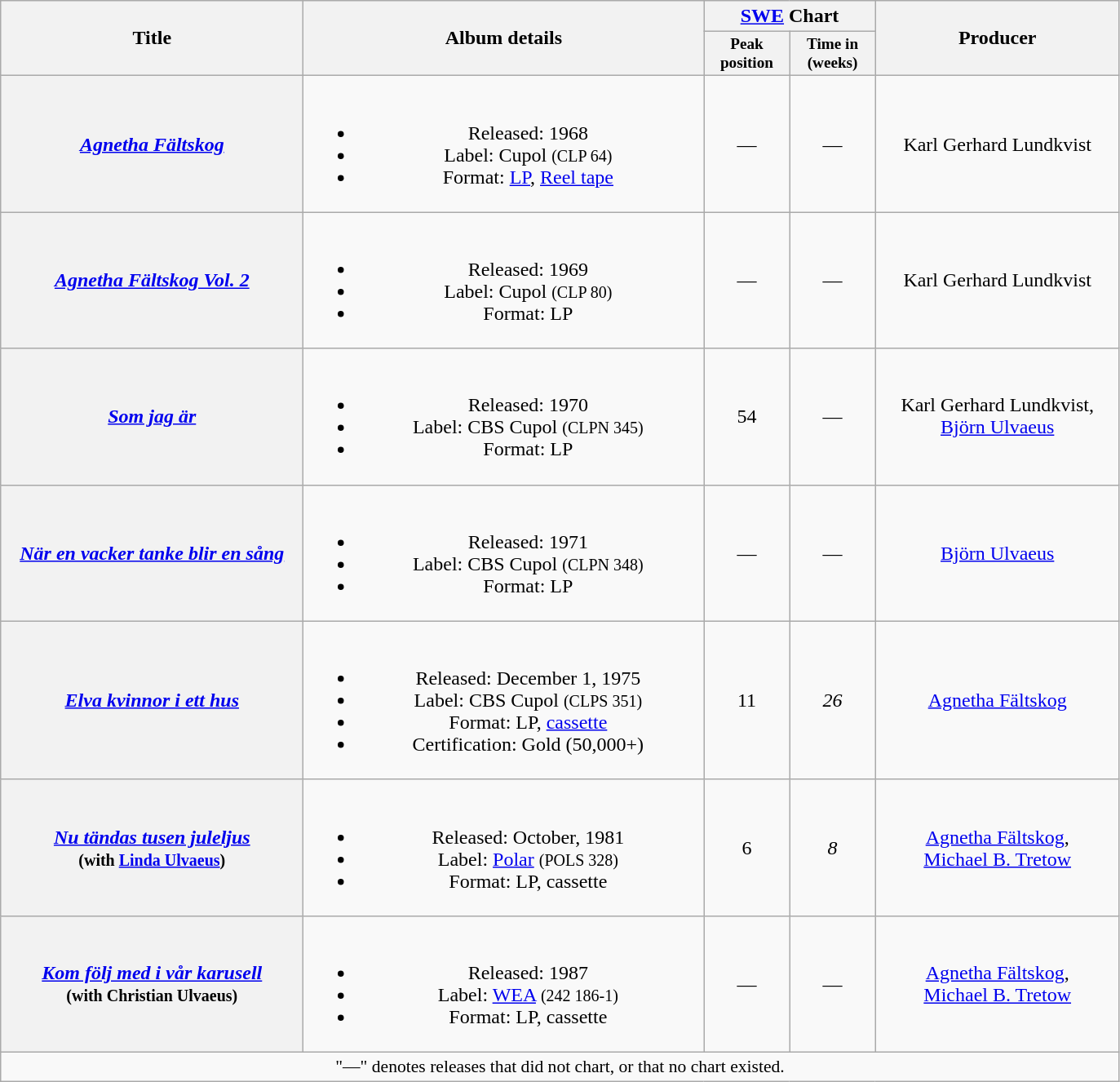<table class="wikitable plainrowheaders" style="text-align:center;" border="1">
<tr>
<th scope="col" rowspan="2" style="width:15em;">Title</th>
<th scope="col" rowspan="2" style="width:20em;">Album details</th>
<th scope="col" colspan="2"><a href='#'>SWE</a> Chart</th>
<th scope="col" rowspan="2" style="width:12em;">Producer</th>
</tr>
<tr>
<th scope="col" style="width:5em;font-size:80%;">Peak position</th>
<th scope="col" style="width:5em;font-size:80%;">Time in<br>(weeks)</th>
</tr>
<tr>
<th scope="row"><em><a href='#'>Agnetha Fältskog</a></em></th>
<td><br><ul><li>Released: 1968</li><li>Label: Cupol <small>(CLP 64)</small></li><li>Format: <a href='#'>LP</a>, <a href='#'>Reel tape</a></li></ul></td>
<td>—</td>
<td>—</td>
<td>Karl Gerhard Lundkvist</td>
</tr>
<tr>
<th scope="row"><em><a href='#'>Agnetha Fältskog Vol. 2</a></em></th>
<td><br><ul><li>Released: 1969</li><li>Label: Cupol <small>(CLP 80)</small></li><li>Format: LP</li></ul></td>
<td>—</td>
<td>—</td>
<td>Karl Gerhard Lundkvist</td>
</tr>
<tr>
<th scope="row"><em><a href='#'>Som jag är</a></em></th>
<td><br><ul><li>Released: 1970</li><li>Label: CBS Cupol <small>(CLPN 345)</small></li><li>Format: LP</li></ul></td>
<td>54<br></td>
<td>—</td>
<td>Karl Gerhard Lundkvist,<br><a href='#'>Björn Ulvaeus</a></td>
</tr>
<tr>
<th scope="row"><em><a href='#'>När en vacker tanke blir en sång</a></em></th>
<td><br><ul><li>Released: 1971</li><li>Label: CBS Cupol <small>(CLPN 348)</small></li><li>Format: LP</li></ul></td>
<td>—</td>
<td>—</td>
<td><a href='#'>Björn Ulvaeus</a></td>
</tr>
<tr>
<th scope="row"><em><a href='#'>Elva kvinnor i ett hus</a></em></th>
<td><br><ul><li>Released: December 1, 1975</li><li>Label: CBS Cupol <small>(CLPS 351)</small></li><li>Format: LP, <a href='#'>cassette</a></li><li>Certification: Gold (50,000+)</li></ul></td>
<td>11</td>
<td><em>26</em></td>
<td><a href='#'>Agnetha Fältskog</a></td>
</tr>
<tr>
<th scope="row"><em><a href='#'>Nu tändas tusen juleljus</a></em><br><small>(with <a href='#'>Linda Ulvaeus</a>)</small></th>
<td><br><ul><li>Released: October, 1981</li><li>Label: <a href='#'>Polar</a> <small>(POLS 328)</small></li><li>Format: LP, cassette</li></ul></td>
<td>6</td>
<td><em>8</em></td>
<td><a href='#'>Agnetha Fältskog</a>,<br><a href='#'>Michael B. Tretow</a></td>
</tr>
<tr>
<th scope="row"><em><a href='#'>Kom följ med i vår karusell</a></em><br><small>(with Christian Ulvaeus)</small></th>
<td><br><ul><li>Released: 1987</li><li>Label: <a href='#'>WEA</a> <small>(242 186-1)</small></li><li>Format: LP, cassette</li></ul></td>
<td>—</td>
<td>—</td>
<td><a href='#'>Agnetha Fältskog</a>,<br><a href='#'>Michael B. Tretow</a></td>
</tr>
<tr>
<td colspan="6" style="font-size:90%">"—" denotes releases that did not chart, or that no chart existed.</td>
</tr>
</table>
